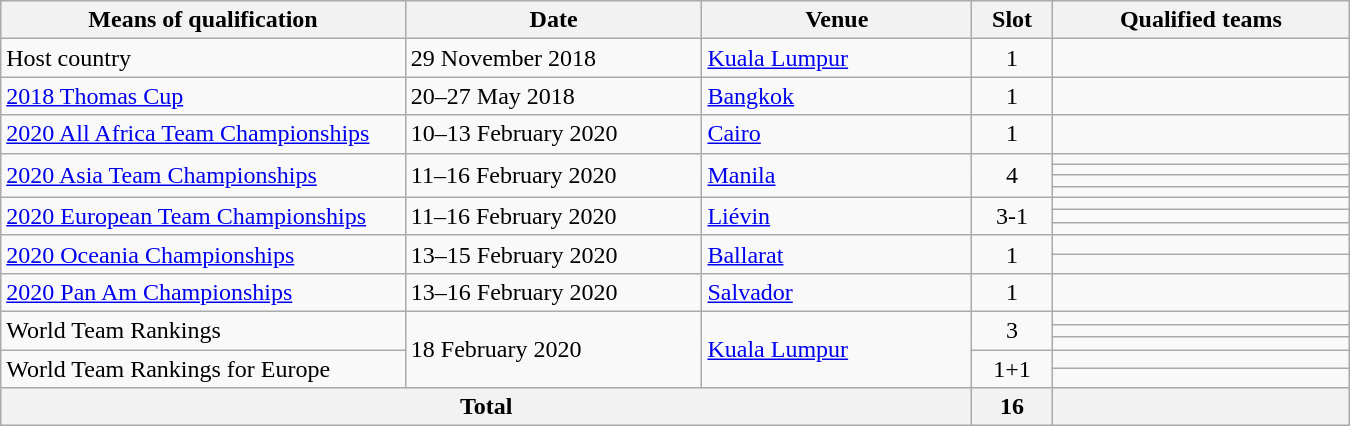<table class="wikitable" width="900">
<tr>
<th width="30%">Means of qualification</th>
<th width="22%">Date</th>
<th width="20%">Venue</th>
<th width="6%">Slot</th>
<th width="22%">Qualified teams</th>
</tr>
<tr>
<td>Host country</td>
<td>29 November 2018</td>
<td><a href='#'>Kuala Lumpur</a></td>
<td align="center">1</td>
<td></td>
</tr>
<tr>
<td><a href='#'>2018 Thomas Cup</a></td>
<td>20–27 May 2018</td>
<td><a href='#'>Bangkok</a></td>
<td align="center">1</td>
<td></td>
</tr>
<tr>
<td><a href='#'>2020 All Africa Team Championships</a></td>
<td>10–13 February 2020</td>
<td><a href='#'>Cairo</a></td>
<td align="center">1</td>
<td></td>
</tr>
<tr>
<td rowspan="4"><a href='#'>2020 Asia Team Championships</a></td>
<td rowspan="4">11–16 February 2020</td>
<td rowspan="4"><a href='#'>Manila</a></td>
<td align="center" rowspan="4">4</td>
<td></td>
</tr>
<tr>
<td></td>
</tr>
<tr>
<td></td>
</tr>
<tr>
<td></td>
</tr>
<tr>
<td rowspan="3"><a href='#'>2020 European Team Championships</a></td>
<td rowspan="3">11–16 February 2020</td>
<td rowspan="3"><a href='#'>Liévin</a></td>
<td align="center" rowspan="3">3-1</td>
<td></td>
</tr>
<tr>
<td></td>
</tr>
<tr>
<td><s></s></td>
</tr>
<tr>
<td rowspan="2"><a href='#'>2020 Oceania Championships</a></td>
<td rowspan="2">13–15 February 2020</td>
<td rowspan="2"><a href='#'>Ballarat</a></td>
<td rowspan="2" align="center">1</td>
<td><s></s></td>
</tr>
<tr>
<td></td>
</tr>
<tr>
<td><a href='#'>2020 Pan Am Championships</a></td>
<td>13–16 February 2020</td>
<td><a href='#'>Salvador</a></td>
<td align="center">1</td>
<td></td>
</tr>
<tr>
<td rowspan="3">World Team Rankings</td>
<td rowspan="5">18 February 2020</td>
<td rowspan="5"><a href='#'>Kuala Lumpur</a></td>
<td align="center" rowspan="3">3</td>
<td></td>
</tr>
<tr>
<td></td>
</tr>
<tr>
<td></td>
</tr>
<tr>
<td rowspan="2">World Team Rankings for Europe</td>
<td align="center" rowspan="2">1+1</td>
<td></td>
</tr>
<tr>
<td></td>
</tr>
<tr>
<th colspan="3">Total</th>
<th>16</th>
<th></th>
</tr>
</table>
